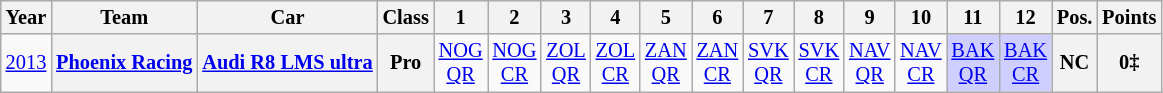<table class="wikitable" style="text-align:center; font-size:85%;">
<tr>
<th>Year</th>
<th>Team</th>
<th>Car</th>
<th>Class</th>
<th>1</th>
<th>2</th>
<th>3</th>
<th>4</th>
<th>5</th>
<th>6</th>
<th>7</th>
<th>8</th>
<th>9</th>
<th>10</th>
<th>11</th>
<th>12</th>
<th>Pos.</th>
<th>Points</th>
</tr>
<tr>
<td><a href='#'>2013</a></td>
<th nowrap><a href='#'>Phoenix Racing</a></th>
<th nowrap><a href='#'>Audi R8 LMS ultra</a></th>
<th>Pro</th>
<td><a href='#'>NOG<br>QR</a></td>
<td><a href='#'>NOG<br>CR</a></td>
<td><a href='#'>ZOL<br>QR</a></td>
<td><a href='#'>ZOL<br>CR</a></td>
<td><a href='#'>ZAN<br>QR</a></td>
<td><a href='#'>ZAN<br>CR</a></td>
<td><a href='#'>SVK<br>QR</a></td>
<td><a href='#'>SVK<br>CR</a></td>
<td><a href='#'>NAV<br>QR</a></td>
<td><a href='#'>NAV<br>CR</a></td>
<td style="background:#CFCFFF;"><a href='#'>BAK<br>QR</a><br></td>
<td style="background:#CFCFFF;"><a href='#'>BAK<br>CR</a><br></td>
<th>NC</th>
<th>0‡</th>
</tr>
</table>
